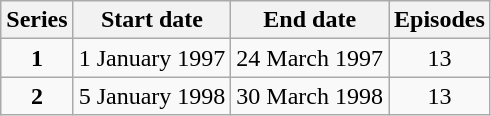<table class="wikitable" style="text-align:center;">
<tr>
<th>Series</th>
<th>Start date</th>
<th>End date</th>
<th>Episodes</th>
</tr>
<tr>
<td><strong>1</strong></td>
<td>1 January 1997</td>
<td>24 March 1997</td>
<td>13</td>
</tr>
<tr>
<td><strong>2</strong></td>
<td>5 January 1998</td>
<td>30 March 1998</td>
<td>13</td>
</tr>
</table>
